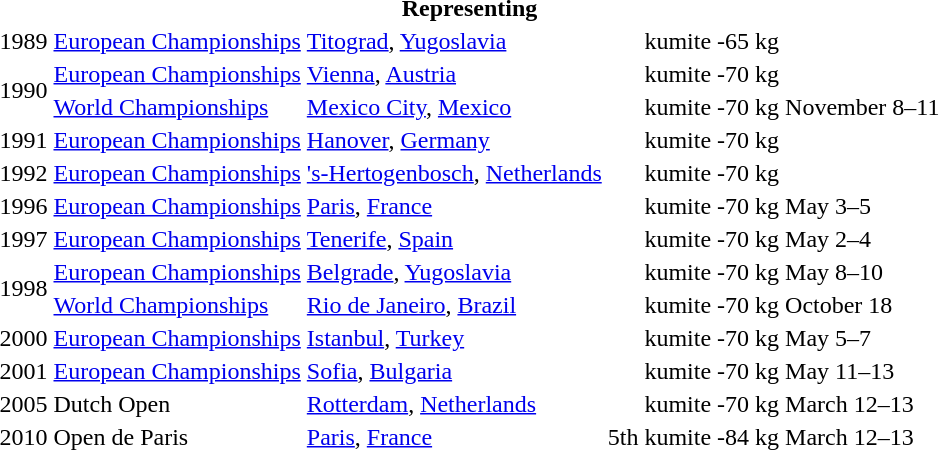<table>
<tr>
<th colspan="6">Representing </th>
</tr>
<tr align=left>
<td>1989</td>
<td><a href='#'>European Championships</a></td>
<td><a href='#'>Titograd</a>, <a href='#'>Yugoslavia</a></td>
<td></td>
<td>kumite -65 kg</td>
<td></td>
</tr>
<tr align=left>
<td rowspan=2>1990</td>
<td><a href='#'>European Championships</a></td>
<td><a href='#'>Vienna</a>, <a href='#'>Austria</a></td>
<td></td>
<td>kumite -70 kg</td>
<td></td>
</tr>
<tr align=left>
<td><a href='#'>World Championships</a></td>
<td><a href='#'>Mexico City</a>, <a href='#'>Mexico</a></td>
<td></td>
<td>kumite -70 kg</td>
<td>November 8–11</td>
</tr>
<tr align=left>
<td>1991</td>
<td><a href='#'>European Championships</a></td>
<td><a href='#'>Hanover</a>, <a href='#'>Germany</a></td>
<td></td>
<td>kumite -70 kg</td>
<td></td>
</tr>
<tr align=left>
<td>1992</td>
<td><a href='#'>European Championships</a></td>
<td><a href='#'>'s-Hertogenbosch</a>, <a href='#'>Netherlands</a></td>
<td></td>
<td>kumite -70 kg</td>
<td></td>
</tr>
<tr align=left>
<td>1996</td>
<td><a href='#'>European Championships</a></td>
<td><a href='#'>Paris</a>, <a href='#'>France</a></td>
<td></td>
<td>kumite -70 kg</td>
<td>May 3–5</td>
</tr>
<tr align=left>
<td>1997</td>
<td><a href='#'>European Championships</a></td>
<td><a href='#'>Tenerife</a>, <a href='#'>Spain</a></td>
<td></td>
<td>kumite -70 kg</td>
<td>May 2–4</td>
</tr>
<tr align=left>
<td rowspan=2>1998</td>
<td><a href='#'>European Championships</a></td>
<td><a href='#'>Belgrade</a>, <a href='#'>Yugoslavia</a></td>
<td></td>
<td>kumite -70 kg</td>
<td>May 8–10</td>
</tr>
<tr align=left>
<td><a href='#'>World Championships</a></td>
<td><a href='#'>Rio de Janeiro</a>, <a href='#'>Brazil</a></td>
<td></td>
<td>kumite -70 kg</td>
<td>October 18</td>
</tr>
<tr align=left>
<td>2000</td>
<td><a href='#'>European Championships</a></td>
<td><a href='#'>Istanbul</a>, <a href='#'>Turkey</a></td>
<td></td>
<td>kumite -70 kg</td>
<td>May 5–7</td>
</tr>
<tr align=left>
<td>2001</td>
<td><a href='#'>European Championships</a></td>
<td><a href='#'>Sofia</a>, <a href='#'>Bulgaria</a></td>
<td></td>
<td>kumite -70 kg</td>
<td>May 11–13</td>
</tr>
<tr align=left>
<td>2005</td>
<td>Dutch Open</td>
<td><a href='#'>Rotterdam</a>, <a href='#'>Netherlands</a></td>
<td></td>
<td>kumite -70 kg</td>
<td>March 12–13</td>
</tr>
<tr align=left>
<td>2010</td>
<td>Open de Paris</td>
<td><a href='#'>Paris</a>, <a href='#'>France</a></td>
<td>5th</td>
<td>kumite -84 kg</td>
<td>March 12–13</td>
</tr>
</table>
